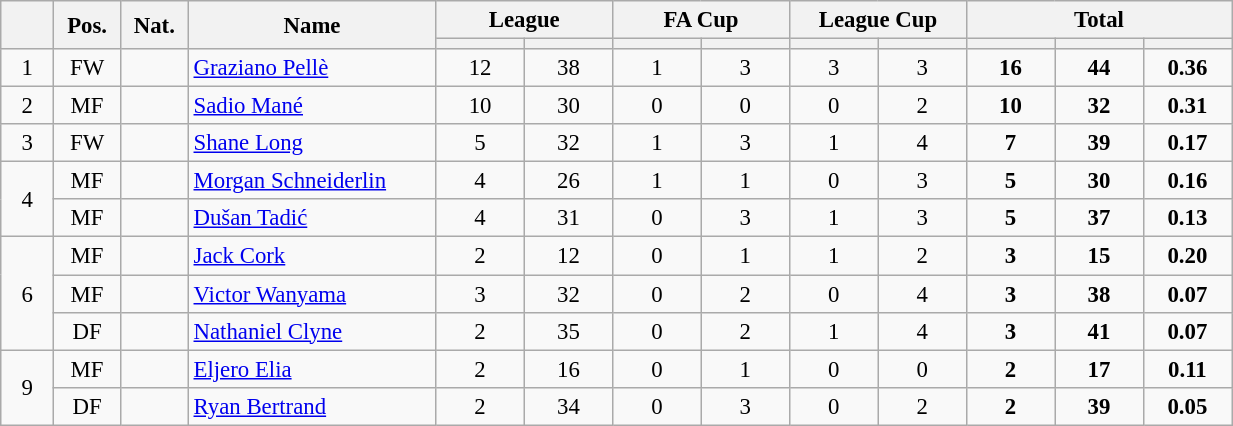<table class="wikitable" style="width:65%; font-size:95%;">
<tr>
<th width="3%" rowspan="2"></th>
<th width="3%" rowspan="2">Pos.</th>
<th width="3%" rowspan="2">Nat.</th>
<th width="14%" rowspan="2">Name</th>
<th width="10%" colspan="2">League</th>
<th width="10%" colspan="2">FA Cup</th>
<th width="10%" colspan="2">League Cup</th>
<th width="15%" colspan="3">Total</th>
</tr>
<tr>
<th width="5%"></th>
<th width="5%"></th>
<th width="5%"></th>
<th width="5%"></th>
<th width="5%"></th>
<th width="5%"></th>
<th width="5%"></th>
<th width="5%"></th>
<th width="5%"></th>
</tr>
<tr>
<td align="center">1</td>
<td align="center">FW</td>
<td align="center"></td>
<td><a href='#'>Graziano Pellè</a></td>
<td align="center">12</td>
<td align="center">38</td>
<td align="center">1</td>
<td align="center">3</td>
<td align="center">3</td>
<td align="center">3</td>
<td align="center"><strong>16</strong></td>
<td align="center"><strong>44</strong></td>
<td align="center"><strong>0.36</strong></td>
</tr>
<tr>
<td align="center">2</td>
<td align="center">MF</td>
<td align="center"></td>
<td><a href='#'>Sadio Mané</a></td>
<td align="center">10</td>
<td align="center">30</td>
<td align="center">0</td>
<td align="center">0</td>
<td align="center">0</td>
<td align="center">2</td>
<td align="center"><strong>10</strong></td>
<td align="center"><strong>32</strong></td>
<td align="center"><strong>0.31</strong></td>
</tr>
<tr>
<td align="center">3</td>
<td align="center">FW</td>
<td align="center"></td>
<td><a href='#'>Shane Long</a></td>
<td align="center">5</td>
<td align="center">32</td>
<td align="center">1</td>
<td align="center">3</td>
<td align="center">1</td>
<td align="center">4</td>
<td align="center"><strong>7</strong></td>
<td align="center"><strong>39</strong></td>
<td align="center"><strong>0.17</strong></td>
</tr>
<tr>
<td align="center" rowspan="2">4</td>
<td align="center">MF</td>
<td align="center"></td>
<td><a href='#'>Morgan Schneiderlin</a></td>
<td align="center">4</td>
<td align="center">26</td>
<td align="center">1</td>
<td align="center">1</td>
<td align="center">0</td>
<td align="center">3</td>
<td align="center"><strong>5</strong></td>
<td align="center"><strong>30</strong></td>
<td align="center"><strong>0.16</strong></td>
</tr>
<tr>
<td align="center">MF</td>
<td align="center"></td>
<td><a href='#'>Dušan Tadić</a></td>
<td align="center">4</td>
<td align="center">31</td>
<td align="center">0</td>
<td align="center">3</td>
<td align="center">1</td>
<td align="center">3</td>
<td align="center"><strong>5</strong></td>
<td align="center"><strong>37</strong></td>
<td align="center"><strong>0.13</strong></td>
</tr>
<tr>
<td align="center" rowspan="3">6</td>
<td align="center">MF</td>
<td align="center"></td>
<td><a href='#'>Jack Cork</a></td>
<td align="center">2</td>
<td align="center">12</td>
<td align="center">0</td>
<td align="center">1</td>
<td align="center">1</td>
<td align="center">2</td>
<td align="center"><strong>3</strong></td>
<td align="center"><strong>15</strong></td>
<td align="center"><strong>0.20</strong></td>
</tr>
<tr>
<td align="center">MF</td>
<td align="center"></td>
<td><a href='#'>Victor Wanyama</a></td>
<td align="center">3</td>
<td align="center">32</td>
<td align="center">0</td>
<td align="center">2</td>
<td align="center">0</td>
<td align="center">4</td>
<td align="center"><strong>3</strong></td>
<td align="center"><strong>38</strong></td>
<td align="center"><strong>0.07</strong></td>
</tr>
<tr>
<td align="center">DF</td>
<td align="center"></td>
<td><a href='#'>Nathaniel Clyne</a></td>
<td align="center">2</td>
<td align="center">35</td>
<td align="center">0</td>
<td align="center">2</td>
<td align="center">1</td>
<td align="center">4</td>
<td align="center"><strong>3</strong></td>
<td align="center"><strong>41</strong></td>
<td align="center"><strong>0.07</strong></td>
</tr>
<tr>
<td align="center" rowspan="2">9</td>
<td align="center">MF</td>
<td align="center"></td>
<td><a href='#'>Eljero Elia</a></td>
<td align="center">2</td>
<td align="center">16</td>
<td align="center">0</td>
<td align="center">1</td>
<td align="center">0</td>
<td align="center">0</td>
<td align="center"><strong>2</strong></td>
<td align="center"><strong>17</strong></td>
<td align="center"><strong>0.11</strong></td>
</tr>
<tr>
<td align="center">DF</td>
<td align="center"></td>
<td><a href='#'>Ryan Bertrand</a></td>
<td align="center">2</td>
<td align="center">34</td>
<td align="center">0</td>
<td align="center">3</td>
<td align="center">0</td>
<td align="center">2</td>
<td align="center"><strong>2</strong></td>
<td align="center"><strong>39</strong></td>
<td align="center"><strong>0.05</strong></td>
</tr>
</table>
